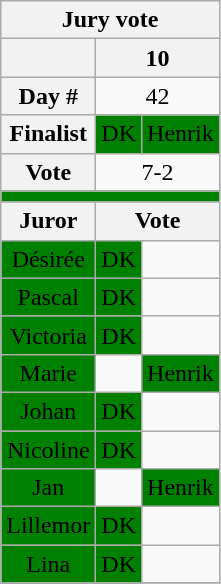<table class="wikitable" style="text-align:center">
<tr>
<th colspan=3>Jury vote</th>
</tr>
<tr>
<th></th>
<th colspan="2">10</th>
</tr>
<tr>
<th>Day #</th>
<td colspan="2">42</td>
</tr>
<tr>
<th>Finalist</th>
<td bgcolor="green">DK</td>
<td bgcolor="green">Henrik</td>
</tr>
<tr>
<th>Vote</th>
<td colspan=2>7-2</td>
</tr>
<tr>
<td colspan=9 bgcolor=green></td>
</tr>
<tr>
<th>Juror</th>
<th colspan=2>Vote</th>
</tr>
<tr>
<td bgcolor="green">Désirée</td>
<td bgcolor="green">DK</td>
<td></td>
</tr>
<tr>
<td bgcolor="green">Pascal</td>
<td bgcolor="green">DK</td>
<td></td>
</tr>
<tr>
<td bgcolor="green">Victoria</td>
<td bgcolor="green">DK</td>
<td></td>
</tr>
<tr>
<td bgcolor="green">Marie</td>
<td></td>
<td bgcolor="green">Henrik</td>
</tr>
<tr>
<td bgcolor="green">Johan</td>
<td bgcolor="green">DK</td>
<td></td>
</tr>
<tr>
<td bgcolor="green">Nicoline</td>
<td bgcolor="green">DK</td>
<td></td>
</tr>
<tr>
<td bgcolor="green">Jan</td>
<td></td>
<td bgcolor="green">Henrik</td>
</tr>
<tr>
<td bgcolor="green">Lillemor</td>
<td bgcolor="green">DK</td>
<td></td>
</tr>
<tr>
<td bgcolor="green">Lina</td>
<td bgcolor="green">DK</td>
<td></td>
</tr>
<tr>
</tr>
</table>
